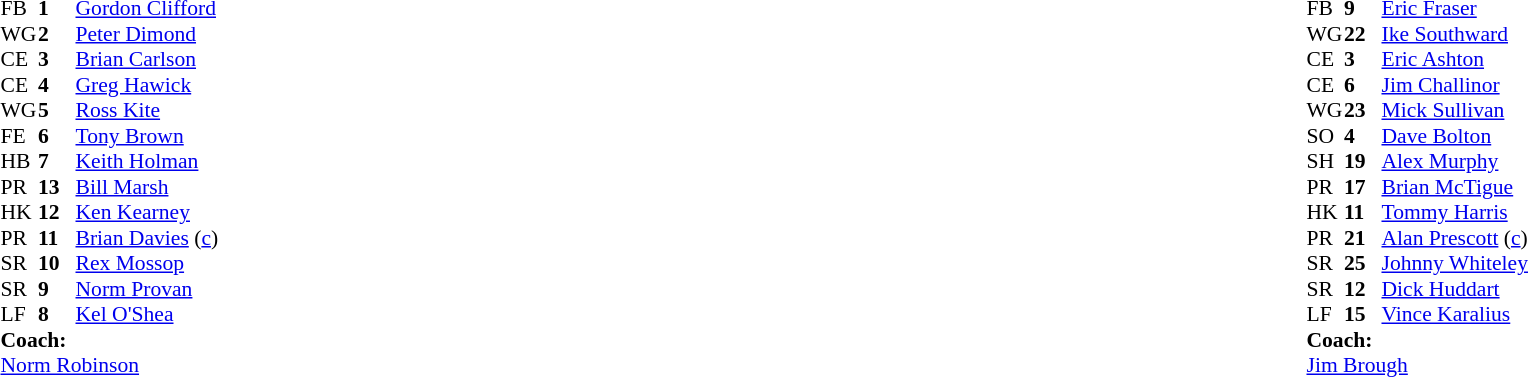<table width="100%">
<tr>
<td valign="top" width="50%"><br><table style="font-size: 90%" cellspacing="0" cellpadding="0">
<tr>
<th width="25"></th>
<th width="25"></th>
</tr>
<tr>
<td>FB</td>
<td><strong>1</strong></td>
<td> <a href='#'>Gordon Clifford</a></td>
</tr>
<tr>
<td>WG</td>
<td><strong>2</strong></td>
<td> <a href='#'>Peter Dimond</a></td>
</tr>
<tr>
<td>CE</td>
<td><strong>3</strong></td>
<td> <a href='#'>Brian Carlson</a></td>
</tr>
<tr>
<td>CE</td>
<td><strong>4</strong></td>
<td> <a href='#'>Greg Hawick</a></td>
</tr>
<tr>
<td>WG</td>
<td><strong>5</strong></td>
<td> <a href='#'>Ross Kite</a></td>
</tr>
<tr>
<td>FE</td>
<td><strong>6</strong></td>
<td> <a href='#'>Tony Brown</a></td>
</tr>
<tr>
<td>HB</td>
<td><strong>7</strong></td>
<td> <a href='#'>Keith Holman</a></td>
</tr>
<tr>
<td>PR</td>
<td><strong>13</strong></td>
<td> <a href='#'>Bill Marsh</a></td>
</tr>
<tr>
<td>HK</td>
<td><strong>12</strong></td>
<td> <a href='#'>Ken Kearney</a></td>
</tr>
<tr>
<td>PR</td>
<td><strong>11</strong></td>
<td> <a href='#'>Brian Davies</a> (<a href='#'>c</a>)</td>
</tr>
<tr>
<td>SR</td>
<td><strong>10</strong></td>
<td> <a href='#'>Rex Mossop</a></td>
</tr>
<tr>
<td>SR</td>
<td><strong>9</strong></td>
<td> <a href='#'>Norm Provan</a></td>
</tr>
<tr>
<td>LF</td>
<td><strong>8</strong></td>
<td> <a href='#'>Kel O'Shea</a></td>
</tr>
<tr>
<td colspan=3><strong>Coach:</strong></td>
</tr>
<tr>
<td colspan="4"> <a href='#'>Norm Robinson</a></td>
</tr>
</table>
</td>
<td valign="top" width="50%"><br><table style="font-size: 90%" cellspacing="0" cellpadding="0" align="center">
<tr>
<th width="25"></th>
<th width="25"></th>
</tr>
<tr>
<td>FB</td>
<td><strong>9</strong></td>
<td> <a href='#'>Eric Fraser</a></td>
</tr>
<tr>
<td>WG</td>
<td><strong>22</strong></td>
<td> <a href='#'>Ike Southward</a></td>
</tr>
<tr>
<td>CE</td>
<td><strong>3</strong></td>
<td> <a href='#'>Eric Ashton</a></td>
</tr>
<tr>
<td>CE</td>
<td><strong>6</strong></td>
<td> <a href='#'>Jim Challinor</a></td>
</tr>
<tr>
<td>WG</td>
<td><strong>23</strong></td>
<td> <a href='#'>Mick Sullivan</a></td>
</tr>
<tr>
<td>SO</td>
<td><strong>4</strong></td>
<td> <a href='#'>Dave Bolton</a></td>
</tr>
<tr>
<td>SH</td>
<td><strong>19</strong></td>
<td> <a href='#'>Alex Murphy</a></td>
</tr>
<tr>
<td>PR</td>
<td><strong>17</strong></td>
<td> <a href='#'>Brian McTigue</a></td>
</tr>
<tr>
<td>HK</td>
<td><strong>11</strong></td>
<td> <a href='#'>Tommy Harris</a></td>
</tr>
<tr>
<td>PR</td>
<td><strong>21</strong></td>
<td> <a href='#'>Alan Prescott</a> (<a href='#'>c</a>)</td>
</tr>
<tr>
<td>SR</td>
<td><strong>25</strong></td>
<td> <a href='#'>Johnny Whiteley</a></td>
</tr>
<tr>
<td>SR</td>
<td><strong>12</strong></td>
<td> <a href='#'>Dick Huddart</a></td>
</tr>
<tr>
<td>LF</td>
<td><strong>15</strong></td>
<td> <a href='#'>Vince Karalius</a></td>
</tr>
<tr>
<td colspan=3><strong>Coach:</strong></td>
</tr>
<tr>
<td colspan="4"> <a href='#'>Jim Brough</a></td>
</tr>
</table>
</td>
</tr>
</table>
